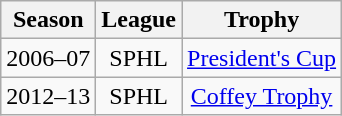<table class="wikitable" style="text-align:center;">
<tr>
<th>Season</th>
<th>League</th>
<th>Trophy</th>
</tr>
<tr>
<td>2006–07</td>
<td style="text-align:center;">SPHL</td>
<td><a href='#'>President's Cup</a></td>
</tr>
<tr>
<td>2012–13</td>
<td style="text-align:center;">SPHL</td>
<td><a href='#'>Coffey Trophy</a></td>
</tr>
</table>
